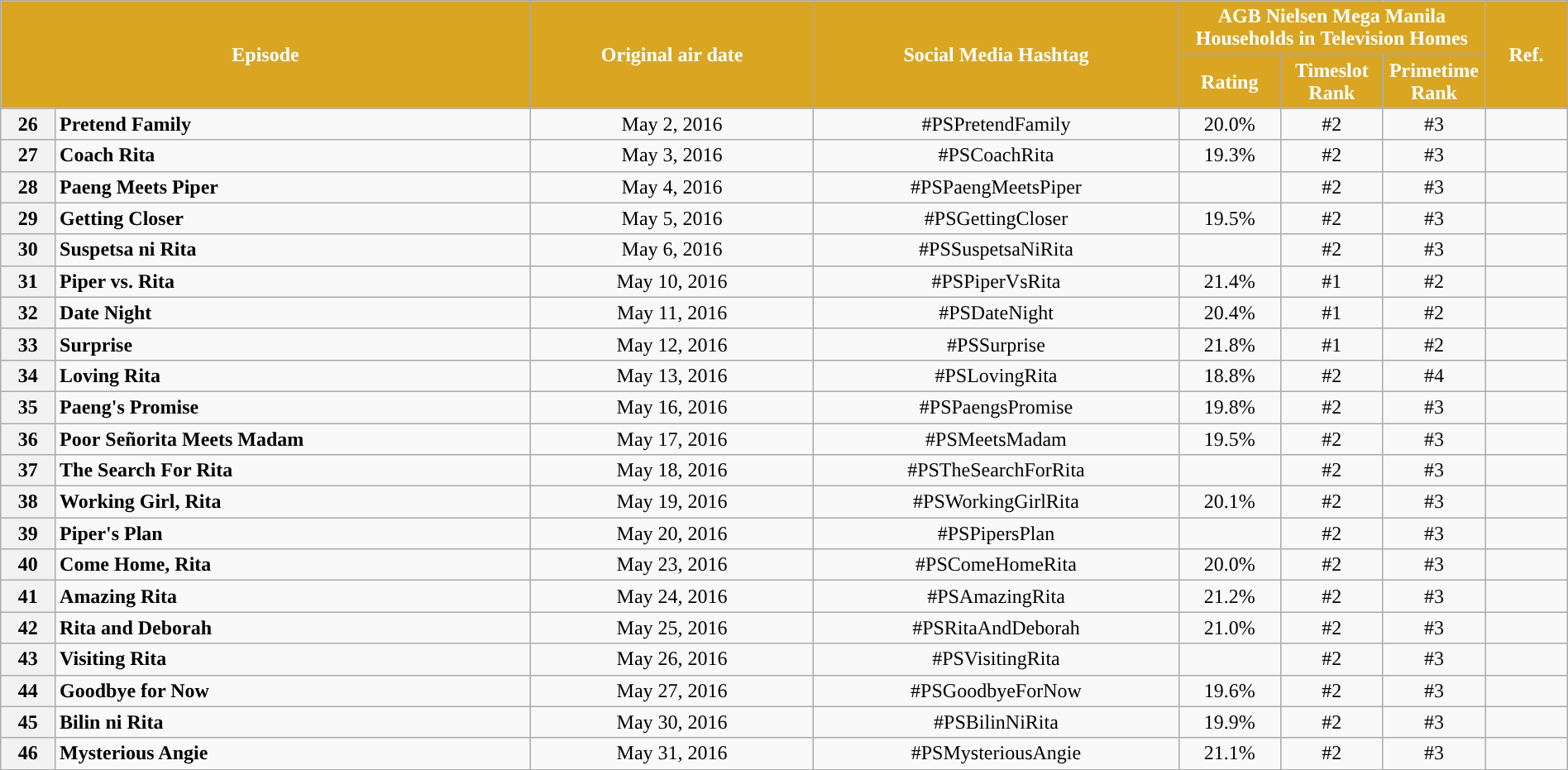<table class="wikitable" style="text-align:center; font-size:100%; line-height:18px;"  width="100%">
<tr>
<th colspan="2" rowspan="2" style="background-color:#DAA520; color:#ffffff;">Episode</th>
<th style="background:#DAA520; color:white" rowspan="2">Original air date</th>
<th style="background:#DAA520; color:white" rowspan="2">Social Media Hashtag</th>
<th style="background-color:#DAA520; color:#ffffff;" colspan="3">AGB Nielsen Mega Manila Households in Television Homes</th>
<th rowspan="2" style="background-color:#DAA520; color:white">Ref.</th>
</tr>
<tr style="text-align: center style=">
<th style="background-color:#DAA520; width:75px; color:#ffffff;">Rating</th>
<th style="background-color:#DAA520; width:75px; color:#ffffff;">Timeslot Rank</th>
<th style="background-color:#DAA520; width:75px; color:#ffffff;">Primetime Rank</th>
</tr>
<tr>
<th>26</th>
<td style="text-align: left;"><strong>Pretend Family</strong></td>
<td>May 2, 2016</td>
<td>#PSPretendFamily</td>
<td>20.0%</td>
<td>#2</td>
<td>#3</td>
<td></td>
</tr>
<tr>
<th>27</th>
<td style="text-align: left;"><strong>Coach Rita</strong></td>
<td>May 3, 2016</td>
<td>#PSCoachRita</td>
<td>19.3%</td>
<td>#2</td>
<td>#3</td>
<td></td>
</tr>
<tr>
<th>28</th>
<td style="text-align: left;"><strong>Paeng Meets Piper</strong></td>
<td>May 4, 2016</td>
<td>#PSPaengMeetsPiper</td>
<td></td>
<td>#2</td>
<td>#3</td>
<td></td>
</tr>
<tr>
<th>29</th>
<td style="text-align: left;"><strong>Getting Closer</strong></td>
<td>May 5, 2016</td>
<td>#PSGettingCloser</td>
<td>19.5%</td>
<td>#2</td>
<td>#3</td>
<td></td>
</tr>
<tr>
<th>30</th>
<td style="text-align: left;"><strong>Suspetsa ni Rita</strong></td>
<td>May 6, 2016</td>
<td>#PSSuspetsaNiRita</td>
<td></td>
<td>#2</td>
<td>#3</td>
<td></td>
</tr>
<tr>
<th>31</th>
<td style="text-align: left;"><strong>Piper vs. Rita</strong></td>
<td>May 10, 2016</td>
<td>#PSPiperVsRita</td>
<td>21.4%</td>
<td>#1</td>
<td>#2</td>
<td></td>
</tr>
<tr>
<th>32</th>
<td style="text-align: left;"><strong>Date Night</strong></td>
<td>May 11, 2016</td>
<td>#PSDateNight</td>
<td>20.4%</td>
<td>#1</td>
<td>#2</td>
<td></td>
</tr>
<tr>
<th>33</th>
<td style="text-align: left;"><strong>Surprise</strong></td>
<td>May 12, 2016</td>
<td>#PSSurprise</td>
<td>21.8%</td>
<td>#1</td>
<td>#2</td>
<td></td>
</tr>
<tr>
<th>34</th>
<td style="text-align: left;"><strong>Loving Rita</strong></td>
<td>May 13, 2016</td>
<td>#PSLovingRita</td>
<td>18.8%</td>
<td>#2</td>
<td>#4</td>
<td></td>
</tr>
<tr>
<th>35</th>
<td style="text-align: left;"><strong>Paeng's Promise</strong></td>
<td>May 16, 2016</td>
<td>#PSPaengsPromise</td>
<td>19.8%</td>
<td>#2</td>
<td>#3</td>
<td></td>
</tr>
<tr>
<th>36</th>
<td style="text-align: left;"><strong>Poor Señorita Meets Madam</strong></td>
<td>May 17, 2016</td>
<td>#PSMeetsMadam</td>
<td>19.5%</td>
<td>#2</td>
<td>#3</td>
<td></td>
</tr>
<tr>
<th>37</th>
<td style="text-align: left;"><strong>The Search For Rita</strong></td>
<td>May 18, 2016</td>
<td>#PSTheSearchForRita</td>
<td></td>
<td>#2</td>
<td>#3</td>
<td></td>
</tr>
<tr>
<th>38</th>
<td style="text-align: left;"><strong>Working Girl, Rita</strong></td>
<td>May 19, 2016</td>
<td>#PSWorkingGirlRita</td>
<td>20.1%</td>
<td>#2</td>
<td>#3</td>
<td></td>
</tr>
<tr>
<th>39</th>
<td style="text-align: left;"><strong>Piper's Plan</strong></td>
<td>May 20, 2016</td>
<td>#PSPipersPlan</td>
<td></td>
<td>#2</td>
<td>#3</td>
<td></td>
</tr>
<tr>
<th>40</th>
<td style="text-align: left;"><strong>Come Home, Rita</strong></td>
<td>May 23, 2016</td>
<td>#PSComeHomeRita</td>
<td>20.0%</td>
<td>#2</td>
<td>#3</td>
<td></td>
</tr>
<tr>
<th>41</th>
<td style="text-align: left;"><strong>Amazing Rita</strong></td>
<td>May 24, 2016</td>
<td>#PSAmazingRita</td>
<td>21.2%</td>
<td>#2</td>
<td>#3</td>
<td></td>
</tr>
<tr>
<th>42</th>
<td style="text-align: left;"><strong>Rita and Deborah</strong></td>
<td>May 25, 2016</td>
<td>#PSRitaAndDeborah</td>
<td>21.0%</td>
<td>#2</td>
<td>#3</td>
<td></td>
</tr>
<tr>
<th>43</th>
<td style="text-align: left;"><strong>Visiting Rita</strong></td>
<td>May 26, 2016</td>
<td>#PSVisitingRita</td>
<td></td>
<td>#2</td>
<td>#3</td>
<td></td>
</tr>
<tr>
<th>44</th>
<td style="text-align: left;"><strong>Goodbye for Now</strong></td>
<td>May 27, 2016</td>
<td>#PSGoodbyeForNow</td>
<td>19.6%</td>
<td>#2</td>
<td>#3</td>
<td></td>
</tr>
<tr>
<th>45</th>
<td style="text-align: left;"><strong>Bilin ni Rita</strong></td>
<td>May 30, 2016</td>
<td>#PSBilinNiRita</td>
<td>19.9%</td>
<td>#2</td>
<td>#3</td>
<td></td>
</tr>
<tr>
<th>46</th>
<td style="text-align: left;"><strong>Mysterious Angie</strong></td>
<td>May 31, 2016</td>
<td>#PSMysteriousAngie</td>
<td>21.1%</td>
<td>#2</td>
<td>#3</td>
<td></td>
</tr>
<tr>
</tr>
</table>
